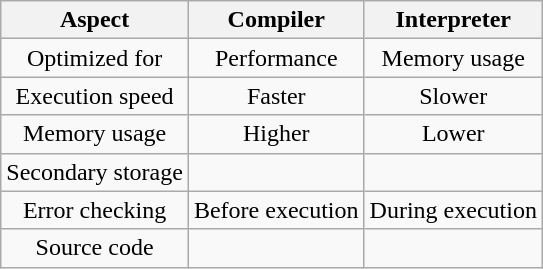<table class="wikitable" style="text-align: center;">
<tr>
<th>Aspect</th>
<th>Compiler</th>
<th>Interpreter</th>
</tr>
<tr>
<td>Optimized for</td>
<td>Performance</td>
<td>Memory usage</td>
</tr>
<tr>
<td>Execution speed</td>
<td>Faster</td>
<td>Slower</td>
</tr>
<tr>
<td>Memory usage</td>
<td>Higher</td>
<td>Lower</td>
</tr>
<tr>
<td>Secondary storage</td>
<td></td>
<td></td>
</tr>
<tr>
<td>Error checking</td>
<td>Before execution</td>
<td>During execution</td>
</tr>
<tr>
<td>Source code</td>
<td></td>
<td></td>
</tr>
</table>
